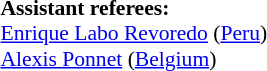<table width=50% style="font-size: 90%">
<tr>
<td><br><strong>Assistant referees:</strong>
<br><a href='#'>Enrique Labo Revoredo</a> (<a href='#'>Peru</a>)
<br><a href='#'>Alexis Ponnet</a> (<a href='#'>Belgium</a>)</td>
</tr>
</table>
